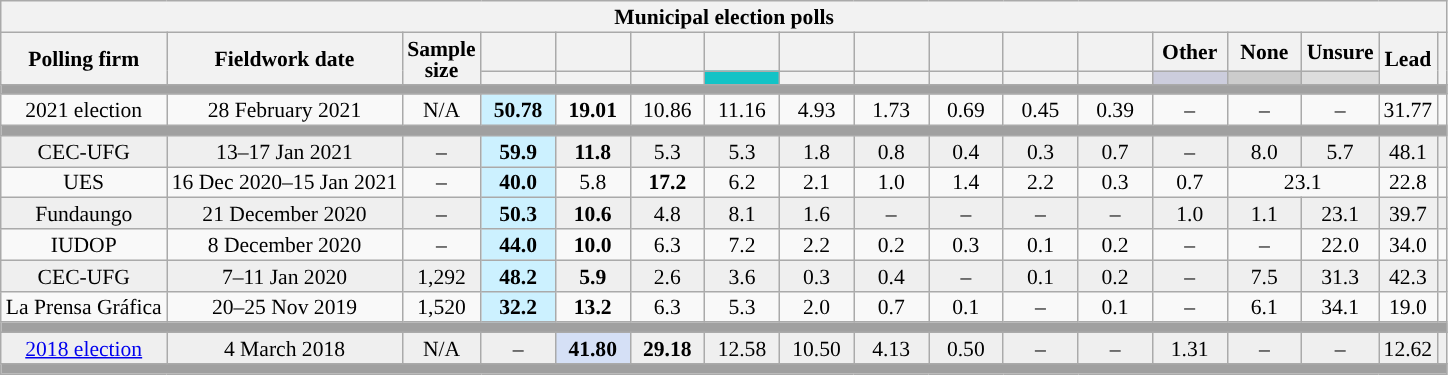<table class="wikitable" style="text-align:center;font-size:90%;line-height:14px">
<tr>
<th colspan="17">Municipal election polls</th>
</tr>
<tr>
<th rowspan="2">Polling firm</th>
<th rowspan="2">Fieldwork date</th>
<th rowspan="2">Sample<br>size</th>
<th style="width:43px;"></th>
<th style="width:43px;"></th>
<th style="width:43px;"></th>
<th style="width:43px;"></th>
<th style="width:43px;"></th>
<th style="width:43px;"></th>
<th style="width:43px;"></th>
<th style="width:43px;"></th>
<th style="width:43px;"></th>
<th style="width:43px;">Other</th>
<th style="width:43px;">None</th>
<th style="width:43px;">Unsure</th>
<th style="width:30px;" rowspan="2">Lead</th>
<th rowspan="2"></th>
</tr>
<tr>
<th style="background:"></th>
<th style="background:"></th>
<th style="background:"></th>
<th style="background:#13C3C6;"></th>
<th style="background:"></th>
<th style="background:"></th>
<th style="background:"></th>
<th style="background:"></th>
<th style="background:"></th>
<th style="background:#CCCDDD;"></th>
<th style="background:#CCCCCC;"></th>
<th style="background:#DDDDDD;"></th>
</tr>
<tr>
<td colspan="17" style="background:#A0A0A0"></td>
</tr>
<tr>
<td>2021 election</td>
<td>28 February 2021</td>
<td>N/A</td>
<td style="background:#CCF1FF;"><strong>50.78</strong><br></td>
<td><strong>19.01</strong><br></td>
<td>10.86<br></td>
<td>11.16<br></td>
<td>4.93<br></td>
<td>1.73<br></td>
<td>0.69<br></td>
<td>0.45<br></td>
<td>0.39<br></td>
<td>–</td>
<td>–</td>
<td>–</td>
<td style="background:">31.77</td>
<td></td>
</tr>
<tr>
<td colspan="17" style="background:#A0A0A0"></td>
</tr>
<tr style="background:#EFEFEF;">
<td>CEC-UFG</td>
<td>13–17 Jan 2021</td>
<td>–</td>
<td style="background:#CCF1FF;"><strong>59.9</strong></td>
<td><strong>11.8</strong></td>
<td>5.3</td>
<td>5.3</td>
<td>1.8</td>
<td>0.8</td>
<td>0.4</td>
<td>0.3</td>
<td>0.7</td>
<td>–</td>
<td>8.0</td>
<td>5.7</td>
<td style="background:">48.1</td>
<td></td>
</tr>
<tr>
<td>UES</td>
<td>16 Dec 2020–15 Jan 2021</td>
<td>–</td>
<td style="background:#CCF1FF;"><strong>40.0</strong></td>
<td>5.8</td>
<td><strong>17.2</strong></td>
<td>6.2</td>
<td>2.1</td>
<td>1.0</td>
<td>1.4</td>
<td>2.2</td>
<td>0.3</td>
<td>0.7</td>
<td colspan="2">23.1</td>
<td style="background:">22.8</td>
<td></td>
</tr>
<tr style="background:#EFEFEF;">
<td>Fundaungo</td>
<td>21 December 2020</td>
<td>–</td>
<td style="background:#CCF1FF;"><strong>50.3</strong></td>
<td><strong>10.6</strong></td>
<td>4.8</td>
<td>8.1</td>
<td>1.6</td>
<td>–</td>
<td>–</td>
<td>–</td>
<td>–</td>
<td>1.0</td>
<td>1.1</td>
<td>23.1</td>
<td style="background:">39.7</td>
<td></td>
</tr>
<tr>
<td>IUDOP</td>
<td>8 December 2020</td>
<td>–</td>
<td style="background:#CCF1FF;"><strong>44.0</strong></td>
<td><strong>10.0</strong></td>
<td>6.3</td>
<td>7.2</td>
<td>2.2</td>
<td>0.2</td>
<td>0.3</td>
<td>0.1</td>
<td>0.2</td>
<td>–</td>
<td>–</td>
<td>22.0</td>
<td style="background:">34.0</td>
<td></td>
</tr>
<tr style="background:#EFEFEF;">
<td>CEC-UFG</td>
<td>7–11 Jan 2020</td>
<td>1,292</td>
<td style="background:#CCF1FF;"><strong>48.2</strong></td>
<td><strong>5.9</strong></td>
<td>2.6</td>
<td>3.6</td>
<td>0.3</td>
<td>0.4</td>
<td>–</td>
<td>0.1</td>
<td>0.2</td>
<td>–</td>
<td>7.5</td>
<td>31.3</td>
<td style="background:">42.3</td>
<td></td>
</tr>
<tr>
<td>La Prensa Gráfica</td>
<td>20–25 Nov 2019</td>
<td>1,520</td>
<td style="background:#CCF1FF;"><strong>32.2</strong></td>
<td><strong>13.2</strong></td>
<td>6.3</td>
<td>5.3</td>
<td>2.0</td>
<td>0.7</td>
<td>0.1</td>
<td>–</td>
<td>0.1</td>
<td>–</td>
<td>6.1</td>
<td>34.1</td>
<td style="background:">19.0</td>
<td></td>
</tr>
<tr>
<td colspan="17" style="background:#A0A0A0"></td>
</tr>
<tr style="background:#EFEFEF;">
<td><a href='#'>2018 election</a></td>
<td>4 March 2018</td>
<td>N/A</td>
<td>–</td>
<td style="background:#D5E0F6;"><strong>41.80</strong><br></td>
<td><strong>29.18</strong><br></td>
<td>12.58<br></td>
<td>10.50<br></td>
<td>4.13<br></td>
<td>0.50<br></td>
<td>–</td>
<td>–</td>
<td>1.31<br></td>
<td>–</td>
<td>–</td>
<td style="background:">12.62</td>
<td></td>
</tr>
<tr>
<td colspan="17" style="background:#A0A0A0"></td>
</tr>
</table>
